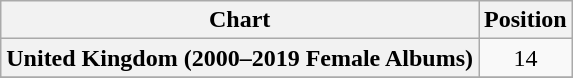<table class="wikitable sortable plainrowheaders">
<tr>
<th scope="col">Chart</th>
<th scope="col">Position</th>
</tr>
<tr>
<th scope="row">United Kingdom (2000–2019 Female Albums)</th>
<td style="text-align:center;">14</td>
</tr>
<tr>
</tr>
</table>
